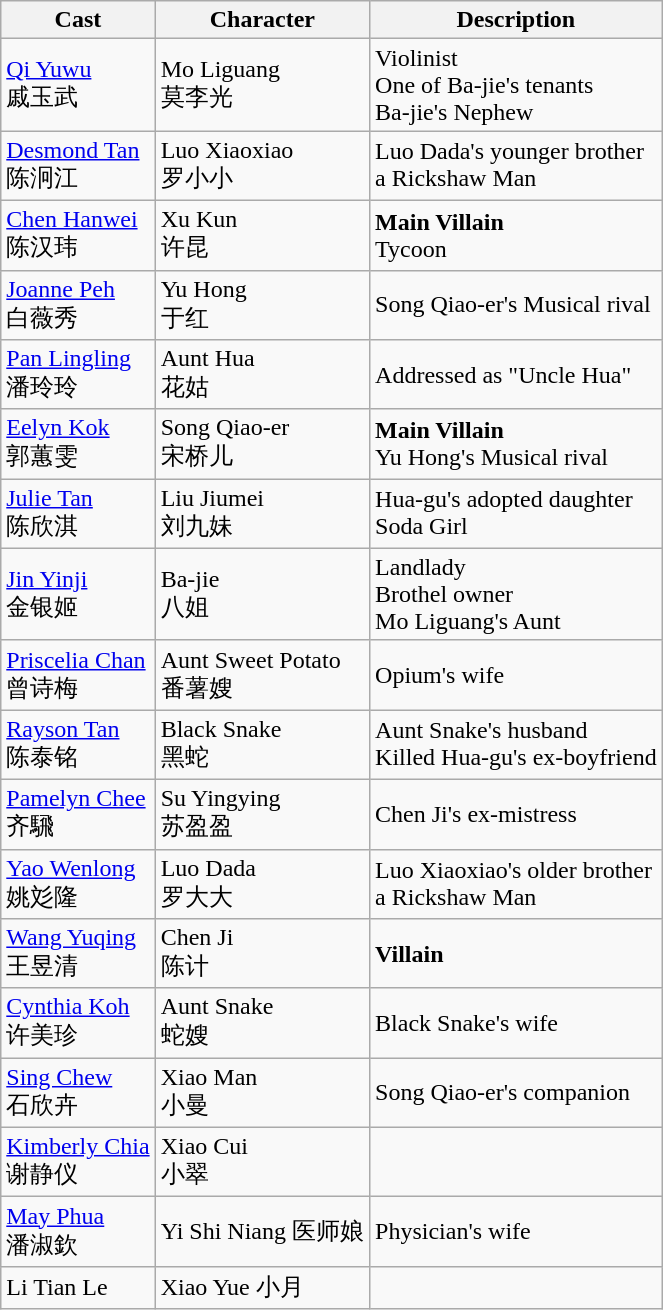<table class="wikitable">
<tr>
<th>Cast</th>
<th>Character</th>
<th>Description</th>
</tr>
<tr>
<td><a href='#'>Qi Yuwu</a> <br> 戚玉武</td>
<td>Mo Liguang <br> 莫李光</td>
<td>Violinist <br> One of Ba-jie's tenants <br> Ba-jie's Nephew</td>
</tr>
<tr>
<td><a href='#'>Desmond Tan</a> <br> 陈泂江</td>
<td>Luo Xiaoxiao <br> 罗小小</td>
<td>Luo Dada's younger brother <br> a Rickshaw Man</td>
</tr>
<tr>
<td><a href='#'>Chen Hanwei</a> <br> 陈汉玮</td>
<td>Xu Kun <br> 许昆</td>
<td><strong>Main Villain</strong> <br> Tycoon</td>
</tr>
<tr>
<td><a href='#'>Joanne Peh</a> <br> 白薇秀</td>
<td>Yu Hong <br> 于红</td>
<td>Song Qiao-er's Musical rival</td>
</tr>
<tr>
<td><a href='#'>Pan Lingling</a> <br> 潘玲玲</td>
<td>Aunt Hua <br> 花姑</td>
<td>Addressed as "Uncle Hua"</td>
</tr>
<tr>
<td><a href='#'>Eelyn Kok</a> <br> 郭蕙雯</td>
<td>Song Qiao-er <br> 宋桥儿</td>
<td><strong>Main Villain</strong> <br> Yu Hong's Musical rival</td>
</tr>
<tr>
<td><a href='#'>Julie Tan</a> <br> 陈欣淇</td>
<td>Liu Jiumei <br> 刘九妹</td>
<td>Hua-gu's adopted daughter <br> Soda Girl</td>
</tr>
<tr>
<td><a href='#'>Jin Yinji</a> <br> 金银姬</td>
<td>Ba-jie <br> 八姐</td>
<td>Landlady <br> Brothel owner <br> Mo Liguang's Aunt</td>
</tr>
<tr>
<td><a href='#'>Priscelia Chan</a> <br> 曾诗梅</td>
<td>Aunt Sweet Potato <br> 番薯嫂</td>
<td>Opium's wife</td>
</tr>
<tr>
<td><a href='#'>Rayson Tan</a> <br> 陈泰铭</td>
<td>Black Snake <br> 黑蛇</td>
<td>Aunt Snake's husband <br> Killed Hua-gu's ex-boyfriend</td>
</tr>
<tr>
<td><a href='#'>Pamelyn Chee</a> <br> 齐騛</td>
<td>Su Yingying <br> 苏盈盈</td>
<td>Chen Ji's ex-mistress</td>
</tr>
<tr>
<td><a href='#'>Yao Wenlong</a> <br> 姚彣隆</td>
<td>Luo Dada <br> 罗大大</td>
<td>Luo Xiaoxiao's older brother <br> a Rickshaw Man</td>
</tr>
<tr>
<td><a href='#'>Wang Yuqing</a> <br> 王昱清</td>
<td>Chen Ji <br> 陈计</td>
<td><strong>Villain</strong></td>
</tr>
<tr>
<td><a href='#'>Cynthia Koh</a> <br> 许美珍</td>
<td>Aunt Snake <br> 蛇嫂</td>
<td>Black Snake's wife</td>
</tr>
<tr>
<td><a href='#'>Sing Chew</a> <br> 石欣卉</td>
<td>Xiao Man <br> 小曼</td>
<td>Song Qiao-er's companion</td>
</tr>
<tr>
<td><a href='#'>Kimberly Chia</a> <br> 谢静仪</td>
<td>Xiao Cui <br> 小翠</td>
<td></td>
</tr>
<tr>
<td><a href='#'>May Phua</a> <br> 潘淑欽</td>
<td>Yi Shi Niang 医师娘</td>
<td>Physician's wife</td>
</tr>
<tr>
<td>Li Tian Le</td>
<td>Xiao Yue 小月</td>
<td></td>
</tr>
</table>
